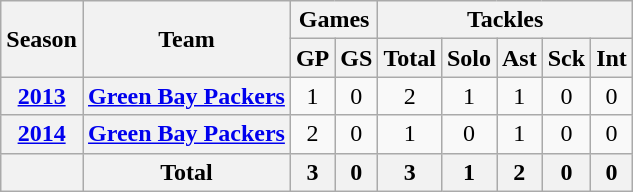<table class=wikitable style="text-align:center;">
<tr>
<th rowspan=2>Season</th>
<th rowspan=2>Team</th>
<th colspan=2>Games</th>
<th colspan=5>Tackles</th>
</tr>
<tr>
<th>GP</th>
<th>GS</th>
<th>Total</th>
<th>Solo</th>
<th>Ast</th>
<th>Sck</th>
<th>Int</th>
</tr>
<tr>
<th><a href='#'>2013</a></th>
<th><a href='#'>Green Bay Packers</a></th>
<td>1</td>
<td>0</td>
<td>2</td>
<td>1</td>
<td>1</td>
<td>0</td>
<td>0</td>
</tr>
<tr>
<th><a href='#'>2014</a></th>
<th><a href='#'>Green Bay Packers</a></th>
<td>2</td>
<td>0</td>
<td>1</td>
<td>0</td>
<td>1</td>
<td>0</td>
<td>0</td>
</tr>
<tr>
<th></th>
<th>Total</th>
<th>3</th>
<th>0</th>
<th>3</th>
<th>1</th>
<th>2</th>
<th>0</th>
<th>0</th>
</tr>
</table>
